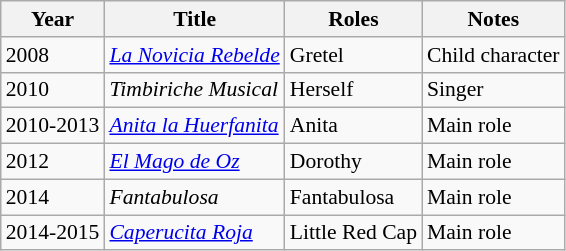<table class="wikitable" style="font-size: 90%;">
<tr>
<th>Year</th>
<th>Title</th>
<th>Roles</th>
<th>Notes</th>
</tr>
<tr>
<td>2008</td>
<td><em><a href='#'>La Novicia Rebelde</a></em></td>
<td>Gretel</td>
<td>Child character</td>
</tr>
<tr>
<td>2010</td>
<td><em>Timbiriche Musical </em></td>
<td>Herself</td>
<td>Singer</td>
</tr>
<tr>
<td>2010-2013</td>
<td><em><a href='#'>Anita la Huerfanita</a></em></td>
<td>Anita</td>
<td>Main role</td>
</tr>
<tr>
<td>2012</td>
<td><em><a href='#'>El Mago de Oz</a></em></td>
<td>Dorothy</td>
<td>Main role</td>
</tr>
<tr>
<td>2014</td>
<td><em>Fantabulosa</em></td>
<td>Fantabulosa</td>
<td>Main role</td>
</tr>
<tr>
<td>2014-2015</td>
<td><em><a href='#'>Caperucita Roja</a></em></td>
<td>Little Red Cap</td>
<td>Main role</td>
</tr>
</table>
